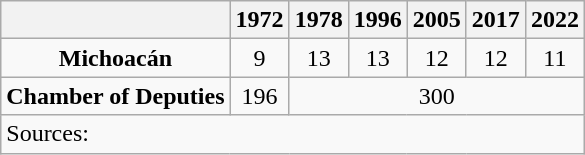<table class="wikitable" style="text-align: center">
<tr>
<th></th>
<th>1972</th>
<th>1978</th>
<th>1996</th>
<th>2005</th>
<th>2017</th>
<th>2022</th>
</tr>
<tr>
<td><strong>Michoacán</strong></td>
<td>9</td>
<td>13</td>
<td>13</td>
<td>12</td>
<td>12</td>
<td>11</td>
</tr>
<tr>
<td><strong>Chamber of Deputies</strong></td>
<td>196</td>
<td colspan=5>300</td>
</tr>
<tr>
<td colspan=7 style="text-align: left">Sources: </td>
</tr>
</table>
